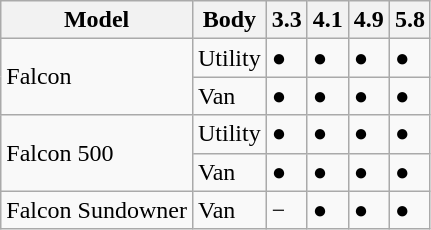<table class="wikitable">
<tr>
<th>Model</th>
<th>Body</th>
<th>3.3</th>
<th>4.1</th>
<th>4.9</th>
<th>5.8</th>
</tr>
<tr>
<td rowspan="2">Falcon</td>
<td>Utility</td>
<td>●</td>
<td>●</td>
<td>●</td>
<td>●</td>
</tr>
<tr>
<td>Van</td>
<td>●</td>
<td>●</td>
<td>●</td>
<td>●</td>
</tr>
<tr>
<td rowspan="2">Falcon 500</td>
<td>Utility</td>
<td>●</td>
<td>●</td>
<td>●</td>
<td>●</td>
</tr>
<tr>
<td>Van</td>
<td>●</td>
<td>●</td>
<td>●</td>
<td>●</td>
</tr>
<tr>
<td>Falcon Sundowner</td>
<td>Van</td>
<td>−</td>
<td>●</td>
<td>●</td>
<td>●</td>
</tr>
</table>
